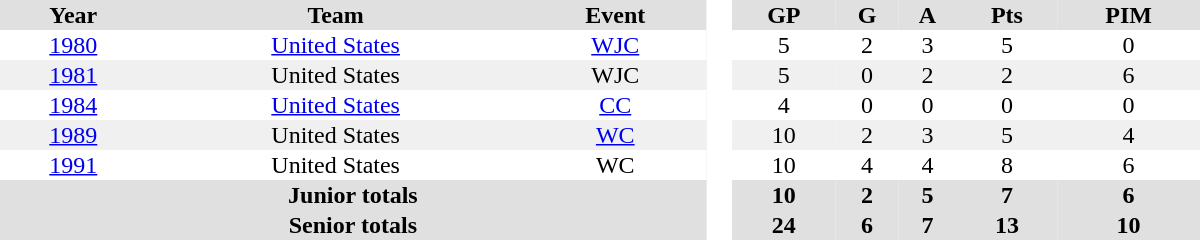<table border="0" cellpadding="1" cellspacing="0" style="text-align:center; width:50em">
<tr ALIGN="center" bgcolor="#e0e0e0">
<th>Year</th>
<th>Team</th>
<th>Event</th>
<th rowspan="99" bgcolor="#ffffff"> </th>
<th>GP</th>
<th>G</th>
<th>A</th>
<th>Pts</th>
<th>PIM</th>
</tr>
<tr>
<td><a href='#'>1980</a></td>
<td><a href='#'>United States</a></td>
<td><a href='#'>WJC</a></td>
<td>5</td>
<td>2</td>
<td>3</td>
<td>5</td>
<td>0</td>
</tr>
<tr bgcolor="#f0f0f0">
<td><a href='#'>1981</a></td>
<td>United States</td>
<td>WJC</td>
<td>5</td>
<td>0</td>
<td>2</td>
<td>2</td>
<td>6</td>
</tr>
<tr>
<td><a href='#'>1984</a></td>
<td><a href='#'>United States</a></td>
<td><a href='#'>CC</a></td>
<td>4</td>
<td>0</td>
<td>0</td>
<td>0</td>
<td>0</td>
</tr>
<tr bgcolor="#f0f0f0">
<td><a href='#'>1989</a></td>
<td>United States</td>
<td><a href='#'>WC</a></td>
<td>10</td>
<td>2</td>
<td>3</td>
<td>5</td>
<td>4</td>
</tr>
<tr>
<td><a href='#'>1991</a></td>
<td>United States</td>
<td>WC</td>
<td>10</td>
<td>4</td>
<td>4</td>
<td>8</td>
<td>6</td>
</tr>
<tr bgcolor="#e0e0e0">
<th colspan=3>Junior totals</th>
<th>10</th>
<th>2</th>
<th>5</th>
<th>7</th>
<th>6</th>
</tr>
<tr bgcolor="#e0e0e0">
<th colspan=3>Senior totals</th>
<th>24</th>
<th>6</th>
<th>7</th>
<th>13</th>
<th>10</th>
</tr>
</table>
